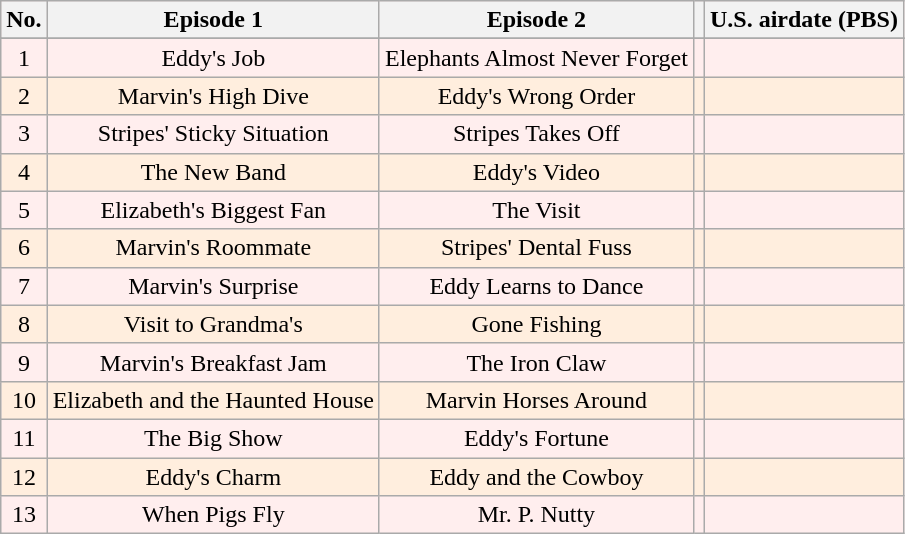<table class="wikitable" style="text-align:center; background:#FFEEEE">
<tr>
<th>No.</th>
<th>Episode 1</th>
<th>Episode 2</th>
<th></th>
<th>U.S. airdate (PBS)</th>
</tr>
<tr>
</tr>
<tr>
<td>1</td>
<td>Eddy's Job</td>
<td>Elephants Almost Never Forget</td>
<td></td>
<td></td>
</tr>
<tr bgcolor="FFEEDE">
<td>2</td>
<td>Marvin's High Dive</td>
<td>Eddy's Wrong Order</td>
<td></td>
<td></td>
</tr>
<tr>
<td>3</td>
<td>Stripes' Sticky Situation</td>
<td>Stripes Takes Off</td>
<td></td>
<td></td>
</tr>
<tr bgcolor="FFEEDE">
<td>4</td>
<td>The New Band</td>
<td>Eddy's Video</td>
<td></td>
<td></td>
</tr>
<tr>
<td>5</td>
<td>Elizabeth's Biggest Fan</td>
<td>The Visit</td>
<td></td>
<td></td>
</tr>
<tr bgcolor="FFEEDE">
<td>6</td>
<td>Marvin's Roommate</td>
<td>Stripes' Dental Fuss</td>
<td></td>
<td></td>
</tr>
<tr>
<td>7</td>
<td>Marvin's Surprise</td>
<td>Eddy Learns to Dance</td>
<td></td>
<td></td>
</tr>
<tr bgcolor="FFEEDE">
<td>8</td>
<td>Visit to Grandma's</td>
<td>Gone Fishing</td>
<td></td>
<td></td>
</tr>
<tr>
<td>9</td>
<td>Marvin's Breakfast Jam</td>
<td>The Iron Claw</td>
<td></td>
<td></td>
</tr>
<tr bgcolor="FFEEDE">
<td>10</td>
<td>Elizabeth and the Haunted House</td>
<td>Marvin Horses Around</td>
<td></td>
<td></td>
</tr>
<tr>
<td>11</td>
<td>The Big Show</td>
<td>Eddy's Fortune</td>
<td></td>
<td></td>
</tr>
<tr bgcolor="FFEEDE">
<td>12</td>
<td>Eddy's Charm</td>
<td>Eddy and the Cowboy</td>
<td></td>
<td></td>
</tr>
<tr>
<td>13</td>
<td>When Pigs Fly</td>
<td>Mr. P. Nutty</td>
<td></td>
<td></td>
</tr>
</table>
